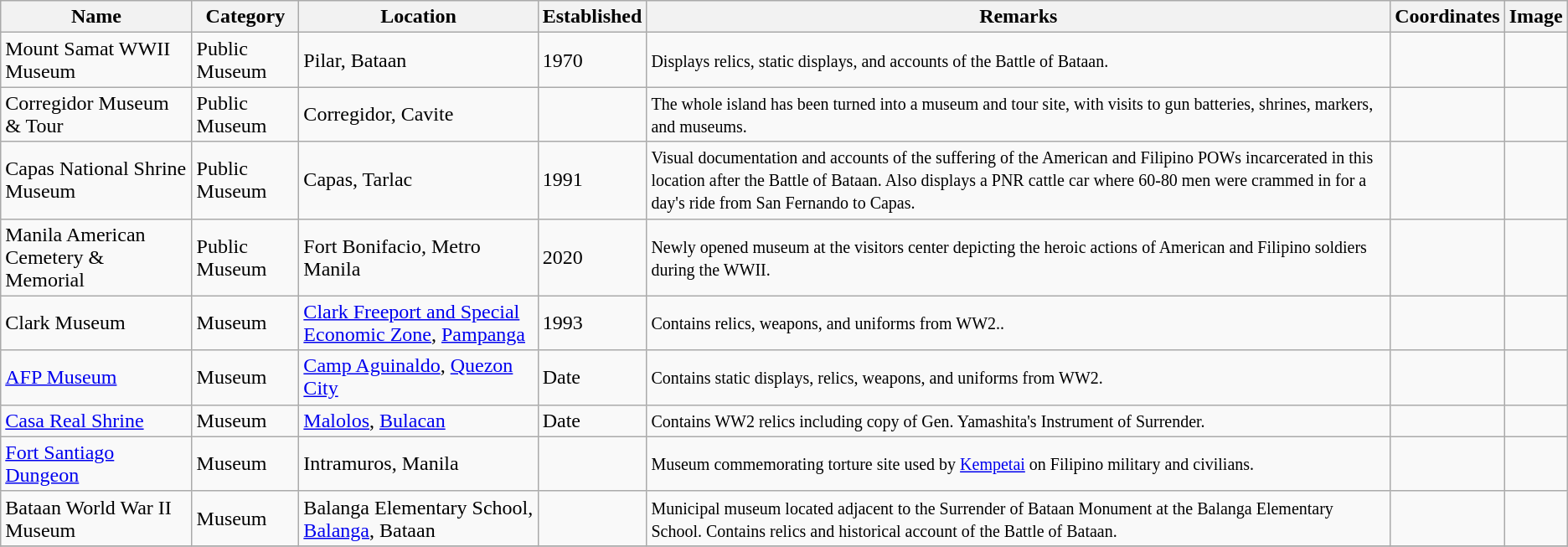<table class="wikitable sortable">
<tr>
<th>Name</th>
<th>Category</th>
<th>Location</th>
<th>Established</th>
<th>Remarks</th>
<th>Coordinates</th>
<th>Image</th>
</tr>
<tr>
<td>Mount Samat WWII Museum</td>
<td>Public Museum</td>
<td>Pilar, Bataan</td>
<td>1970</td>
<td><small>Displays relics, static displays, and accounts of the Battle of Bataan. </small></td>
<td></td>
<td><br></td>
</tr>
<tr>
<td>Corregidor Museum & Tour</td>
<td>Public Museum</td>
<td>Corregidor, Cavite</td>
<td></td>
<td><small>The whole island has been turned into a museum and tour site, with visits to gun batteries, shrines, markers, and museums.</small></td>
<td></td>
<td><br></td>
</tr>
<tr>
<td>Capas National Shrine Museum</td>
<td>Public Museum</td>
<td>Capas, Tarlac</td>
<td>1991</td>
<td><small>Visual documentation and accounts of the suffering of the American and Filipino POWs incarcerated in this location after the Battle of Bataan. Also displays a PNR cattle car where 60-80 men were crammed in for a day's ride from San Fernando to Capas.</small></td>
<td></td>
<td><br></td>
</tr>
<tr>
<td>Manila American Cemetery & Memorial</td>
<td>Public Museum</td>
<td>Fort Bonifacio, Metro Manila</td>
<td>2020</td>
<td><small>Newly opened museum at the visitors center depicting the heroic actions of American and Filipino soldiers during the WWII.</small></td>
<td></td>
<td><br></td>
</tr>
<tr>
<td>Clark Museum</td>
<td>Museum</td>
<td><a href='#'>Clark Freeport and Special Economic Zone</a>, <a href='#'>Pampanga</a></td>
<td>1993</td>
<td><small>Contains relics, weapons, and uniforms from WW2..</small></td>
<td></td>
<td><br></td>
</tr>
<tr>
<td><a href='#'>AFP Museum</a></td>
<td>Museum</td>
<td><a href='#'>Camp Aguinaldo</a>, <a href='#'>Quezon City</a></td>
<td>Date</td>
<td><small>Contains static displays, relics, weapons, and uniforms from WW2.</small></td>
<td></td>
<td><br></td>
</tr>
<tr>
<td><a href='#'>Casa Real Shrine</a></td>
<td>Museum</td>
<td><a href='#'>Malolos</a>, <a href='#'>Bulacan</a></td>
<td>Date</td>
<td><small>Contains WW2 relics including copy of Gen. Yamashita's Instrument of Surrender.</small></td>
<td></td>
<td><br></td>
</tr>
<tr>
<td><a href='#'>Fort Santiago Dungeon</a></td>
<td>Museum</td>
<td>Intramuros, Manila</td>
<td></td>
<td><small>Museum commemorating torture site used by <a href='#'>Kempetai</a> on Filipino military and civilians.</small></td>
<td></td>
<td><br></td>
</tr>
<tr>
<td>Bataan World War II Museum</td>
<td>Museum</td>
<td>Balanga Elementary School, <a href='#'>Balanga</a>, Bataan</td>
<td></td>
<td><small>Municipal museum located adjacent to the Surrender of Bataan Monument at the Balanga Elementary School. Contains relics and historical account of the Battle of Bataan.</small></td>
<td></td>
<td><br></td>
</tr>
<tr>
</tr>
</table>
